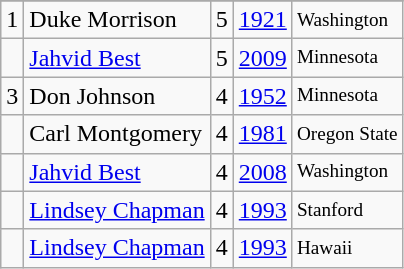<table class="wikitable">
<tr>
</tr>
<tr>
<td>1</td>
<td>Duke Morrison</td>
<td>5</td>
<td><a href='#'>1921</a></td>
<td style="font-size:80%;">Washington</td>
</tr>
<tr>
<td></td>
<td><a href='#'>Jahvid Best</a></td>
<td>5</td>
<td><a href='#'>2009</a></td>
<td style="font-size:80%;">Minnesota</td>
</tr>
<tr>
<td>3</td>
<td>Don Johnson</td>
<td>4</td>
<td><a href='#'>1952</a></td>
<td style="font-size:80%;">Minnesota</td>
</tr>
<tr>
<td></td>
<td>Carl Montgomery</td>
<td>4</td>
<td><a href='#'>1981</a></td>
<td style="font-size:80%;">Oregon State</td>
</tr>
<tr>
<td></td>
<td><a href='#'>Jahvid Best</a></td>
<td>4</td>
<td><a href='#'>2008</a></td>
<td style="font-size:80%;">Washington</td>
</tr>
<tr>
<td></td>
<td><a href='#'>Lindsey Chapman</a></td>
<td>4</td>
<td><a href='#'>1993</a></td>
<td style="font-size:80%;">Stanford</td>
</tr>
<tr>
<td></td>
<td><a href='#'>Lindsey Chapman</a></td>
<td>4</td>
<td><a href='#'>1993</a></td>
<td style="font-size:80%;">Hawaii</td>
</tr>
</table>
